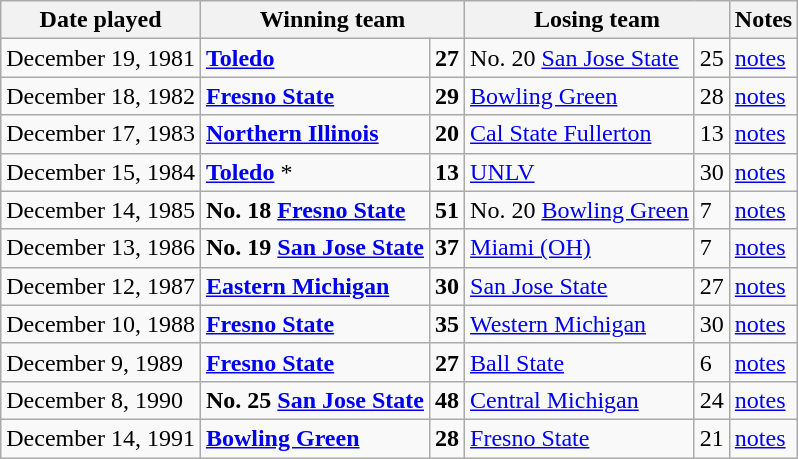<table class="wikitable">
<tr>
<th>Date played</th>
<th colspan="2">Winning team</th>
<th colspan="2">Losing team</th>
<th>Notes</th>
</tr>
<tr>
<td>December 19, 1981</td>
<td><strong><a href='#'>Toledo</a></strong></td>
<td><strong>27</strong></td>
<td>No. 20 <a href='#'>San Jose State</a></td>
<td>25</td>
<td><a href='#'>notes</a></td>
</tr>
<tr>
<td>December 18, 1982</td>
<td><strong><a href='#'>Fresno State</a></strong></td>
<td><strong>29</strong></td>
<td><a href='#'>Bowling Green</a></td>
<td>28</td>
<td><a href='#'>notes</a></td>
</tr>
<tr>
<td>December 17, 1983</td>
<td><strong><a href='#'>Northern Illinois</a></strong></td>
<td><strong>20</strong></td>
<td><a href='#'>Cal State Fullerton</a></td>
<td>13</td>
<td><a href='#'>notes</a></td>
</tr>
<tr>
<td>December 15, 1984</td>
<td><strong><a href='#'>Toledo</a></strong> *</td>
<td><strong>13</strong></td>
<td><a href='#'>UNLV</a></td>
<td>30</td>
<td><a href='#'>notes</a></td>
</tr>
<tr>
<td>December 14, 1985</td>
<td><strong>No. 18 <a href='#'>Fresno State</a></strong></td>
<td><strong>51</strong></td>
<td>No. 20 <a href='#'>Bowling Green</a></td>
<td>7</td>
<td><a href='#'>notes</a></td>
</tr>
<tr>
<td>December 13, 1986</td>
<td><strong>No. 19 <a href='#'>San Jose State</a></strong></td>
<td><strong>37</strong></td>
<td><a href='#'>Miami (OH)</a></td>
<td>7</td>
<td><a href='#'>notes</a></td>
</tr>
<tr>
<td>December 12, 1987</td>
<td><strong><a href='#'>Eastern Michigan</a></strong></td>
<td><strong>30</strong></td>
<td><a href='#'>San Jose State</a></td>
<td>27</td>
<td><a href='#'>notes</a></td>
</tr>
<tr>
<td>December 10, 1988</td>
<td><strong><a href='#'>Fresno State</a></strong></td>
<td><strong>35</strong></td>
<td><a href='#'>Western Michigan</a></td>
<td>30</td>
<td><a href='#'>notes</a></td>
</tr>
<tr>
<td>December 9, 1989</td>
<td><strong><a href='#'>Fresno State</a></strong></td>
<td><strong>27</strong></td>
<td><a href='#'>Ball State</a></td>
<td>6</td>
<td><a href='#'>notes</a></td>
</tr>
<tr>
<td>December 8, 1990</td>
<td><strong>No. 25 <a href='#'>San Jose State</a></strong></td>
<td><strong>48</strong></td>
<td><a href='#'>Central Michigan</a></td>
<td>24</td>
<td><a href='#'>notes</a></td>
</tr>
<tr>
<td>December 14, 1991</td>
<td><strong><a href='#'>Bowling Green</a></strong></td>
<td><strong>28</strong></td>
<td><a href='#'>Fresno State</a></td>
<td>21</td>
<td><a href='#'>notes</a></td>
</tr>
</table>
